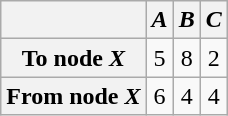<table class="wikitable" style="text-align:center">
<tr>
<th></th>
<th><em>A</em></th>
<th><em>B</em></th>
<th><em>C</em></th>
</tr>
<tr>
<th>To node <em>X</em></th>
<td>5</td>
<td>8</td>
<td>2</td>
</tr>
<tr>
<th>From node <em>X</em></th>
<td>6</td>
<td>4</td>
<td>4</td>
</tr>
</table>
